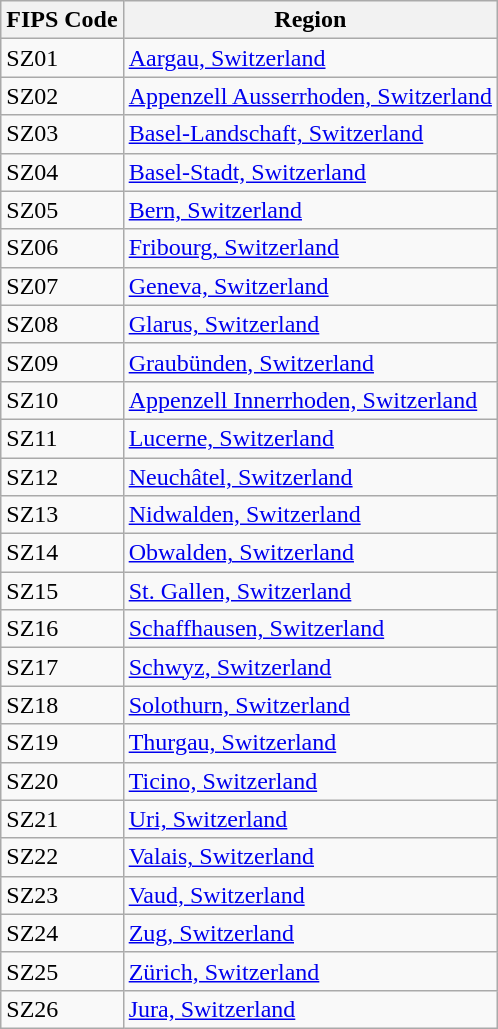<table class="wikitable">
<tr>
<th>FIPS Code</th>
<th>Region</th>
</tr>
<tr>
<td>SZ01</td>
<td><a href='#'>Aargau, Switzerland</a></td>
</tr>
<tr>
<td>SZ02</td>
<td><a href='#'>Appenzell Ausserrhoden, Switzerland</a></td>
</tr>
<tr>
<td>SZ03</td>
<td><a href='#'>Basel-Landschaft, Switzerland</a></td>
</tr>
<tr>
<td>SZ04</td>
<td><a href='#'>Basel-Stadt, Switzerland</a></td>
</tr>
<tr>
<td>SZ05</td>
<td><a href='#'>Bern, Switzerland</a></td>
</tr>
<tr>
<td>SZ06</td>
<td><a href='#'>Fribourg, Switzerland</a></td>
</tr>
<tr>
<td>SZ07</td>
<td><a href='#'>Geneva, Switzerland</a></td>
</tr>
<tr>
<td>SZ08</td>
<td><a href='#'>Glarus, Switzerland</a></td>
</tr>
<tr>
<td>SZ09</td>
<td><a href='#'>Graubünden, Switzerland</a></td>
</tr>
<tr>
<td>SZ10</td>
<td><a href='#'>Appenzell Innerrhoden, Switzerland</a></td>
</tr>
<tr>
<td>SZ11</td>
<td><a href='#'>Lucerne, Switzerland</a></td>
</tr>
<tr>
<td>SZ12</td>
<td><a href='#'>Neuchâtel, Switzerland</a></td>
</tr>
<tr>
<td>SZ13</td>
<td><a href='#'>Nidwalden, Switzerland</a></td>
</tr>
<tr>
<td>SZ14</td>
<td><a href='#'>Obwalden, Switzerland</a></td>
</tr>
<tr>
<td>SZ15</td>
<td><a href='#'>St. Gallen, Switzerland</a></td>
</tr>
<tr>
<td>SZ16</td>
<td><a href='#'>Schaffhausen, Switzerland</a></td>
</tr>
<tr>
<td>SZ17</td>
<td><a href='#'>Schwyz, Switzerland</a></td>
</tr>
<tr>
<td>SZ18</td>
<td><a href='#'>Solothurn, Switzerland</a></td>
</tr>
<tr>
<td>SZ19</td>
<td><a href='#'>Thurgau, Switzerland</a></td>
</tr>
<tr>
<td>SZ20</td>
<td><a href='#'>Ticino, Switzerland</a></td>
</tr>
<tr>
<td>SZ21</td>
<td><a href='#'>Uri, Switzerland</a></td>
</tr>
<tr>
<td>SZ22</td>
<td><a href='#'>Valais, Switzerland</a></td>
</tr>
<tr>
<td>SZ23</td>
<td><a href='#'>Vaud, Switzerland</a></td>
</tr>
<tr>
<td>SZ24</td>
<td><a href='#'>Zug, Switzerland</a></td>
</tr>
<tr>
<td>SZ25</td>
<td><a href='#'>Zürich, Switzerland</a></td>
</tr>
<tr>
<td>SZ26</td>
<td><a href='#'>Jura, Switzerland</a></td>
</tr>
</table>
